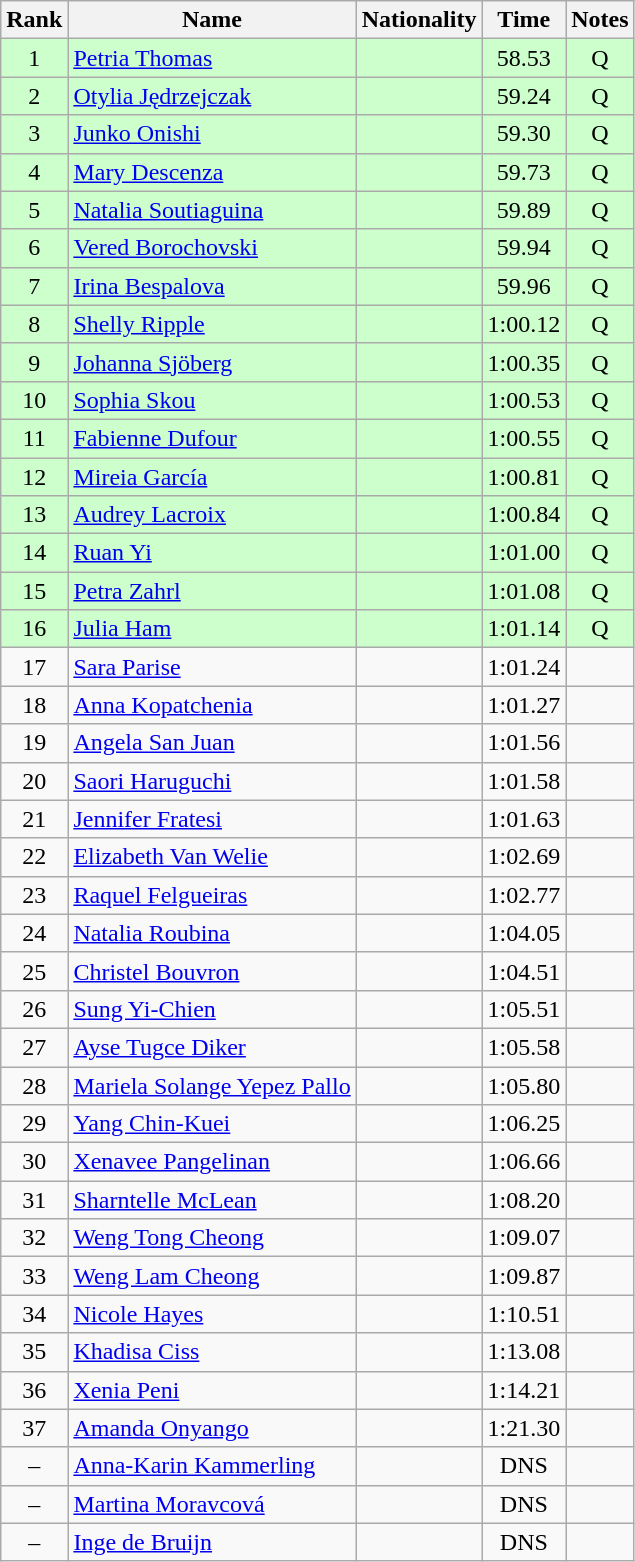<table class="wikitable sortable" style="text-align:center">
<tr>
<th>Rank</th>
<th>Name</th>
<th>Nationality</th>
<th>Time</th>
<th>Notes</th>
</tr>
<tr bgcolor=ccffcc>
<td>1</td>
<td align=left><a href='#'>Petria Thomas</a></td>
<td align=left></td>
<td>58.53</td>
<td>Q</td>
</tr>
<tr bgcolor=ccffcc>
<td>2</td>
<td align=left><a href='#'>Otylia Jędrzejczak</a></td>
<td align=left></td>
<td>59.24</td>
<td>Q</td>
</tr>
<tr bgcolor=ccffcc>
<td>3</td>
<td align=left><a href='#'>Junko Onishi</a></td>
<td align=left></td>
<td>59.30</td>
<td>Q</td>
</tr>
<tr bgcolor=ccffcc>
<td>4</td>
<td align=left><a href='#'>Mary Descenza</a></td>
<td align=left></td>
<td>59.73</td>
<td>Q</td>
</tr>
<tr bgcolor=ccffcc>
<td>5</td>
<td align=left><a href='#'>Natalia Soutiaguina</a></td>
<td align=left></td>
<td>59.89</td>
<td>Q</td>
</tr>
<tr bgcolor=ccffcc>
<td>6</td>
<td align=left><a href='#'>Vered Borochovski</a></td>
<td align=left></td>
<td>59.94</td>
<td>Q</td>
</tr>
<tr bgcolor=ccffcc>
<td>7</td>
<td align=left><a href='#'>Irina Bespalova</a></td>
<td align=left></td>
<td>59.96</td>
<td>Q</td>
</tr>
<tr bgcolor=ccffcc>
<td>8</td>
<td align=left><a href='#'>Shelly Ripple</a></td>
<td align=left></td>
<td>1:00.12</td>
<td>Q</td>
</tr>
<tr bgcolor=ccffcc>
<td>9</td>
<td align=left><a href='#'>Johanna Sjöberg</a></td>
<td align=left></td>
<td>1:00.35</td>
<td>Q</td>
</tr>
<tr bgcolor=ccffcc>
<td>10</td>
<td align=left><a href='#'>Sophia Skou</a></td>
<td align=left></td>
<td>1:00.53</td>
<td>Q</td>
</tr>
<tr bgcolor=ccffcc>
<td>11</td>
<td align=left><a href='#'>Fabienne Dufour</a></td>
<td align=left></td>
<td>1:00.55</td>
<td>Q</td>
</tr>
<tr bgcolor=ccffcc>
<td>12</td>
<td align=left><a href='#'>Mireia García</a></td>
<td align=left></td>
<td>1:00.81</td>
<td>Q</td>
</tr>
<tr bgcolor=ccffcc>
<td>13</td>
<td align=left><a href='#'>Audrey Lacroix</a></td>
<td align=left></td>
<td>1:00.84</td>
<td>Q</td>
</tr>
<tr bgcolor=ccffcc>
<td>14</td>
<td align=left><a href='#'>Ruan Yi</a></td>
<td align=left></td>
<td>1:01.00</td>
<td>Q</td>
</tr>
<tr bgcolor=ccffcc>
<td>15</td>
<td align=left><a href='#'>Petra Zahrl</a></td>
<td align=left></td>
<td>1:01.08</td>
<td>Q</td>
</tr>
<tr bgcolor=ccffcc>
<td>16</td>
<td align=left><a href='#'>Julia Ham</a></td>
<td align=left></td>
<td>1:01.14</td>
<td>Q</td>
</tr>
<tr>
<td>17</td>
<td align=left><a href='#'>Sara Parise</a></td>
<td align=left></td>
<td>1:01.24</td>
<td></td>
</tr>
<tr>
<td>18</td>
<td align=left><a href='#'>Anna Kopatchenia</a></td>
<td align=left></td>
<td>1:01.27</td>
<td></td>
</tr>
<tr>
<td>19</td>
<td align=left><a href='#'>Angela San Juan</a></td>
<td align=left></td>
<td>1:01.56</td>
<td></td>
</tr>
<tr>
<td>20</td>
<td align=left><a href='#'>Saori Haruguchi</a></td>
<td align=left></td>
<td>1:01.58</td>
<td></td>
</tr>
<tr>
<td>21</td>
<td align=left><a href='#'>Jennifer Fratesi</a></td>
<td align=left></td>
<td>1:01.63</td>
<td></td>
</tr>
<tr>
<td>22</td>
<td align=left><a href='#'>Elizabeth Van Welie</a></td>
<td align=left></td>
<td>1:02.69</td>
<td></td>
</tr>
<tr>
<td>23</td>
<td align=left><a href='#'>Raquel Felgueiras</a></td>
<td align=left></td>
<td>1:02.77</td>
<td></td>
</tr>
<tr>
<td>24</td>
<td align=left><a href='#'>Natalia Roubina</a></td>
<td align=left></td>
<td>1:04.05</td>
<td></td>
</tr>
<tr>
<td>25</td>
<td align=left><a href='#'>Christel Bouvron</a></td>
<td align=left></td>
<td>1:04.51</td>
<td></td>
</tr>
<tr>
<td>26</td>
<td align=left><a href='#'>Sung Yi-Chien</a></td>
<td align=left></td>
<td>1:05.51</td>
<td></td>
</tr>
<tr>
<td>27</td>
<td align=left><a href='#'>Ayse Tugce Diker</a></td>
<td align=left></td>
<td>1:05.58</td>
<td></td>
</tr>
<tr>
<td>28</td>
<td align=left><a href='#'>Mariela Solange Yepez Pallo</a></td>
<td align=left></td>
<td>1:05.80</td>
<td></td>
</tr>
<tr>
<td>29</td>
<td align=left><a href='#'>Yang Chin-Kuei</a></td>
<td align=left></td>
<td>1:06.25</td>
<td></td>
</tr>
<tr>
<td>30</td>
<td align=left><a href='#'>Xenavee Pangelinan</a></td>
<td align=left></td>
<td>1:06.66</td>
<td></td>
</tr>
<tr>
<td>31</td>
<td align=left><a href='#'>Sharntelle McLean</a></td>
<td align=left></td>
<td>1:08.20</td>
<td></td>
</tr>
<tr>
<td>32</td>
<td align=left><a href='#'>Weng Tong Cheong</a></td>
<td align=left></td>
<td>1:09.07</td>
<td></td>
</tr>
<tr>
<td>33</td>
<td align=left><a href='#'>Weng Lam Cheong</a></td>
<td align=left></td>
<td>1:09.87</td>
<td></td>
</tr>
<tr>
<td>34</td>
<td align=left><a href='#'>Nicole Hayes</a></td>
<td align=left></td>
<td>1:10.51</td>
<td></td>
</tr>
<tr>
<td>35</td>
<td align=left><a href='#'>Khadisa Ciss</a></td>
<td align=left></td>
<td>1:13.08</td>
<td></td>
</tr>
<tr>
<td>36</td>
<td align=left><a href='#'>Xenia Peni</a></td>
<td align=left></td>
<td>1:14.21</td>
<td></td>
</tr>
<tr>
<td>37</td>
<td align=left><a href='#'>Amanda Onyango</a></td>
<td align=left></td>
<td>1:21.30</td>
<td></td>
</tr>
<tr>
<td>–</td>
<td align=left><a href='#'>Anna-Karin Kammerling</a></td>
<td align=left></td>
<td>DNS</td>
<td></td>
</tr>
<tr>
<td>–</td>
<td align=left><a href='#'>Martina Moravcová</a></td>
<td align=left></td>
<td>DNS</td>
<td></td>
</tr>
<tr>
<td>–</td>
<td align=left><a href='#'>Inge de Bruijn</a></td>
<td align=left></td>
<td>DNS</td>
<td></td>
</tr>
</table>
